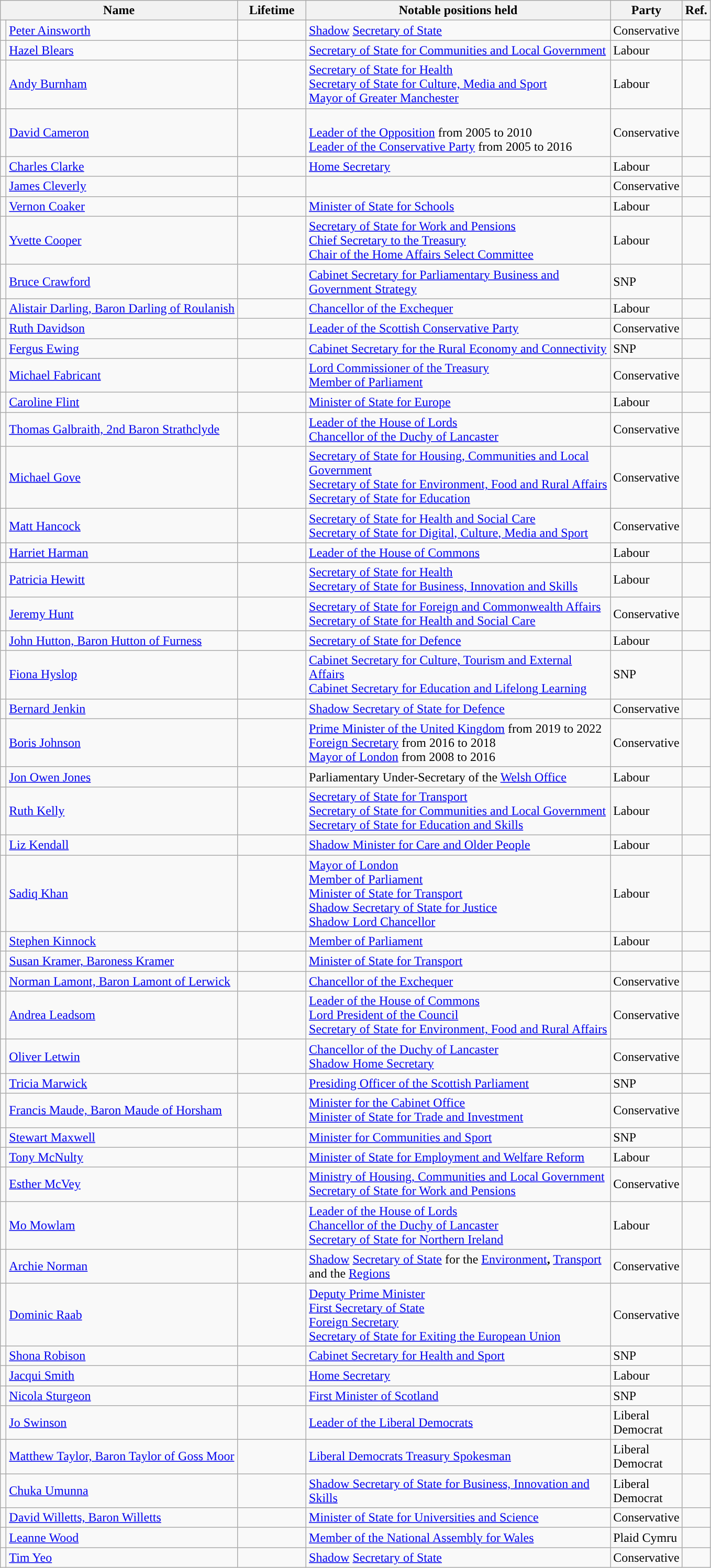<table class="wikitable sortable">
<tr>
<th colspan=2 width=180>Name</th>
<th width=80>Lifetime</th>
<th width=380>Notable positions held</th>
<th width=80>Party</th>
<th class=unsortable>Ref.</th>
</tr>
<tr valign="top">
<td style="color:inherit;background:"></td>
<td data-sort-value="Ainsworth"><a href='#'>Peter Ainsworth</a></td>
<td align="center"></td>
<td><a href='#'>Shadow</a> <a href='#'>Secretary of State</a></td>
<td>Conservative</td>
<td align="center"></td>
</tr>
<tr>
<td style="color:inherit;background:"></td>
<td data-sort-value="Blears"><a href='#'>Hazel Blears</a></td>
<td align="center"></td>
<td><a href='#'>Secretary of State for Communities and Local Government</a></td>
<td>Labour</td>
<td align="center"></td>
</tr>
<tr>
<td style="color:inherit;background:"></td>
<td data-sort-value="Burnham"><a href='#'>Andy Burnham</a></td>
<td align="center"></td>
<td><a href='#'>Secretary of State for Health</a><br><a href='#'>Secretary of State for Culture, Media and Sport</a><br><a href='#'>Mayor of Greater Manchester</a></td>
<td>Labour</td>
<td align="center"></td>
</tr>
<tr>
<td style="color:inherit;background:"></td>
<td data-sort-value="Cameron"><a href='#'>David Cameron</a></td>
<td align="center"></td>
<td><br><a href='#'>Leader of the Opposition</a> from 2005 to 2010<br><a href='#'>Leader of the Conservative Party</a> from 2005 to 2016</td>
<td>Conservative</td>
<td align="center"></td>
</tr>
<tr>
<td style="color:inherit;background:"></td>
<td data-sort-value="Clarke"><a href='#'>Charles Clarke</a></td>
<td align="center"></td>
<td><a href='#'>Home Secretary</a></td>
<td>Labour</td>
<td align="center"></td>
</tr>
<tr>
<td style="color:inherit;background:"></td>
<td data-sort-value="Cleverly"><a href='#'>James Cleverly</a></td>
<td align="center"></td>
<td></td>
<td>Conservative</td>
<td align="center"></td>
</tr>
<tr>
<td style="color:inherit;background:"></td>
<td data-sort-value="Coaker"><a href='#'>Vernon Coaker</a></td>
<td align="center"></td>
<td><a href='#'>Minister of State for Schools</a></td>
<td>Labour</td>
<td align="center"></td>
</tr>
<tr>
<td style="color:inherit;background:"></td>
<td data-sort-value="Cooper"><a href='#'>Yvette Cooper</a></td>
<td align="center"></td>
<td><a href='#'>Secretary of State for Work and Pensions</a><br><a href='#'>Chief Secretary to the Treasury</a><br><a href='#'>Chair of the Home Affairs Select Committee</a></td>
<td>Labour</td>
<td align="center"></td>
</tr>
<tr>
<td style="color:inherit;background:"></td>
<td data-sort-value="Crawford"><a href='#'>Bruce Crawford</a></td>
<td align="center"></td>
<td><a href='#'>Cabinet Secretary for Parliamentary Business and Government Strategy</a></td>
<td>SNP</td>
<td align="center"></td>
</tr>
<tr>
<td style="color:inherit;background:"></td>
<td data-sort-value="Darling"><a href='#'>Alistair Darling, Baron Darling of Roulanish</a></td>
<td align="center"></td>
<td><a href='#'>Chancellor of the Exchequer</a></td>
<td>Labour</td>
<td align="center"></td>
</tr>
<tr>
<td style="color:inherit;background:"></td>
<td data-sort-value="Davidson"><a href='#'>Ruth Davidson</a></td>
<td align="center"></td>
<td><a href='#'>Leader of the Scottish Conservative Party</a></td>
<td>Conservative</td>
<td align="center"></td>
</tr>
<tr>
<td style="color:inherit;background:"></td>
<td data-sort-value="Ewing"><a href='#'>Fergus Ewing</a></td>
<td align="center"></td>
<td><a href='#'>Cabinet Secretary for the Rural Economy and Connectivity</a></td>
<td>SNP</td>
<td align="center"></td>
</tr>
<tr>
<td style="color:inherit;background:"></td>
<td data-sort-value="Fabricant"><a href='#'>Michael Fabricant</a></td>
<td align="center"></td>
<td><a href='#'>Lord Commissioner of the Treasury</a> <br><a href='#'>Member of Parliament</a></td>
<td>Conservative</td>
<td align="center"></td>
</tr>
<tr>
<td style="color:inherit;background:"></td>
<td data-sort-value="Flint"><a href='#'>Caroline Flint</a></td>
<td align="center"></td>
<td><a href='#'>Minister of State for Europe</a></td>
<td>Labour</td>
<td align="center"></td>
</tr>
<tr>
<td style="color:inherit;background:"></td>
<td data-sort-value="Galbraith"><a href='#'>Thomas Galbraith, 2nd Baron Strathclyde</a></td>
<td align="center"></td>
<td><a href='#'>Leader of the House of Lords</a><br><a href='#'>Chancellor of the Duchy of Lancaster</a></td>
<td>Conservative</td>
<td align="center"></td>
</tr>
<tr>
<td style="color:inherit;background:"></td>
<td data-sort-value="Gove"><a href='#'>Michael Gove</a></td>
<td align="center"></td>
<td><a href='#'>Secretary of State for Housing, Communities and Local Government</a><br><a href='#'>Secretary of State for Environment, Food and Rural Affairs</a><br><a href='#'>Secretary of State for Education</a></td>
<td>Conservative</td>
<td align="center"></td>
</tr>
<tr>
<td style="color:inherit;background:"></td>
<td data-sort-value="Hancock"><a href='#'>Matt Hancock</a></td>
<td align="center"></td>
<td><a href='#'>Secretary of State for Health and Social Care</a><br><a href='#'>Secretary of State for Digital, Culture, Media and Sport</a></td>
<td>Conservative</td>
<td align="center"></td>
</tr>
<tr>
<td style="color:inherit;background:"></td>
<td data-sort-value="Harman"><a href='#'>Harriet Harman</a></td>
<td align="center"></td>
<td><a href='#'>Leader of the House of Commons</a></td>
<td>Labour</td>
<td align="center"></td>
</tr>
<tr>
<td style="color:inherit;background:"></td>
<td data-sort-value="Hewitt"><a href='#'>Patricia Hewitt</a></td>
<td align="center"></td>
<td><a href='#'>Secretary of State for Health</a><br><a href='#'>Secretary of State for Business, Innovation and Skills</a></td>
<td>Labour</td>
<td align="center"></td>
</tr>
<tr>
<td style="color:inherit;background:"></td>
<td data-sort-value="Hunt"><a href='#'>Jeremy Hunt</a></td>
<td align="center"></td>
<td><a href='#'>Secretary of State for Foreign and Commonwealth Affairs</a><br><a href='#'>Secretary of State for Health and Social Care</a></td>
<td>Conservative</td>
<td align="center"></td>
</tr>
<tr>
<td style="color:inherit;background:"></td>
<td data-sort-value="Hutton"><a href='#'>John Hutton, Baron Hutton of Furness</a></td>
<td align="center"></td>
<td><a href='#'>Secretary of State for Defence</a></td>
<td>Labour</td>
<td align="center"></td>
</tr>
<tr>
<td style="color:inherit;background:"></td>
<td data-sort-value="Hyslop"><a href='#'>Fiona Hyslop</a></td>
<td align="center"></td>
<td><a href='#'>Cabinet Secretary for Culture, Tourism and External Affairs</a><br><a href='#'>Cabinet Secretary for Education and Lifelong Learning</a></td>
<td>SNP</td>
<td align="center"></td>
</tr>
<tr>
<td style="color:inherit;background:"></td>
<td data-sort-value="Jenkin"><a href='#'>Bernard Jenkin</a></td>
<td align="center"></td>
<td><a href='#'>Shadow Secretary of State for Defence</a></td>
<td>Conservative</td>
<td align="center"></td>
</tr>
<tr>
<td style="color:inherit;background:"></td>
<td data-sort-value="Johnson"><a href='#'>Boris Johnson</a></td>
<td align="center"></td>
<td><a href='#'>Prime Minister of the United Kingdom</a> from 2019 to 2022<br><a href='#'>Foreign Secretary</a> from 2016 to 2018<br><a href='#'>Mayor of London</a> from 2008 to 2016</td>
<td>Conservative</td>
<td align="center"></td>
</tr>
<tr>
<td style="color:inherit;background:"></td>
<td data-sort-value="Jones"><a href='#'>Jon Owen Jones</a></td>
<td align="center"></td>
<td>Parliamentary Under-Secretary of the <a href='#'>Welsh Office</a></td>
<td>Labour</td>
<td align="center"></td>
</tr>
<tr>
<td style="color:inherit;background:"></td>
<td data-sort-value="Kelly"><a href='#'>Ruth Kelly</a></td>
<td align="center"></td>
<td><a href='#'>Secretary of State for Transport</a><br><a href='#'>Secretary of State for Communities and Local Government</a><br><a href='#'>Secretary of State for Education and Skills</a></td>
<td>Labour</td>
<td align="center"></td>
</tr>
<tr>
<td style="color:inherit;background:"></td>
<td data-sort-value="Kendall"><a href='#'>Liz Kendall</a></td>
<td align="center"></td>
<td><a href='#'>Shadow Minister for Care and Older People</a></td>
<td>Labour</td>
<td align="center"></td>
</tr>
<tr>
<td style="color:inherit;background:"></td>
<td data-sort-value="Khan"><a href='#'>Sadiq Khan</a></td>
<td align="center"></td>
<td><a href='#'>Mayor of London</a><br><a href='#'>Member of Parliament</a><br><a href='#'>Minister of State for Transport</a><br><a href='#'>Shadow Secretary of State for Justice</a><br><a href='#'>Shadow Lord Chancellor</a></td>
<td>Labour</td>
<td align="center"></td>
</tr>
<tr>
<td style="color:inherit;background:"></td>
<td data-sort-value="Kinnock"><a href='#'>Stephen Kinnock</a></td>
<td align="center"></td>
<td><a href='#'>Member of Parliament</a></td>
<td>Labour</td>
<td align="center"></td>
</tr>
<tr>
<td style="color:inherit;background:"></td>
<td data-sort-value="Kramer"><a href='#'>Susan Kramer, Baroness Kramer</a></td>
<td align="center"></td>
<td><a href='#'>Minister of State for Transport</a></td>
<td></td>
<td align="center"></td>
</tr>
<tr>
<td style="color:inherit;background:"></td>
<td data-sort-value="Lamont"><a href='#'>Norman Lamont, Baron Lamont of Lerwick</a></td>
<td align="center"></td>
<td><a href='#'>Chancellor of the Exchequer</a></td>
<td>Conservative</td>
<td align="center"></td>
</tr>
<tr>
<td style="color:inherit;background:"></td>
<td data-sort-value="Leadsom"><a href='#'>Andrea Leadsom</a></td>
<td align="center"></td>
<td><a href='#'>Leader of the House of Commons</a><br><a href='#'>Lord President of the Council</a><br><a href='#'>Secretary of State for Environment, Food and Rural Affairs</a></td>
<td>Conservative</td>
<td align="center"></td>
</tr>
<tr>
<td style="color:inherit;background:"></td>
<td data-sort-value="Letwin"><a href='#'>Oliver Letwin</a></td>
<td align="center"></td>
<td><a href='#'>Chancellor of the Duchy of Lancaster</a><br><a href='#'>Shadow Home Secretary</a></td>
<td>Conservative</td>
<td align="center"></td>
</tr>
<tr>
<td style="color:inherit;background:"></td>
<td data-sort-value="Marwick"><a href='#'>Tricia Marwick</a></td>
<td align="center"></td>
<td><a href='#'>Presiding Officer of the Scottish Parliament</a></td>
<td>SNP</td>
<td align="center"></td>
</tr>
<tr>
<td style="color:inherit;background:"></td>
<td data-sort-value="Maude"><a href='#'>Francis Maude, Baron Maude of Horsham</a></td>
<td align="center"></td>
<td><a href='#'>Minister for the Cabinet Office</a><br><a href='#'>Minister of State for Trade and Investment</a></td>
<td>Conservative</td>
<td align="center"></td>
</tr>
<tr>
<td style="color:inherit;background:"></td>
<td data-sort-value="Maxwell"><a href='#'>Stewart Maxwell</a></td>
<td align="center"></td>
<td><a href='#'>Minister for Communities and Sport</a></td>
<td>SNP</td>
<td align="center"></td>
</tr>
<tr>
<td style="color:inherit;background:"></td>
<td data-sort-value="McNulty"><a href='#'>Tony McNulty</a></td>
<td align="center"></td>
<td><a href='#'>Minister of State for Employment and Welfare Reform</a></td>
<td>Labour</td>
<td align="center"></td>
</tr>
<tr>
<td style="color:inherit;background:"></td>
<td data-sort-value="McVey"><a href='#'>Esther McVey</a></td>
<td align="center"></td>
<td><a href='#'>Ministry of Housing, Communities and Local Government</a><br><a href='#'>Secretary of State for Work and Pensions</a></td>
<td>Conservative</td>
<td align="center"></td>
</tr>
<tr>
<td style="color:inherit;background:"></td>
<td data-sort-value="Mowlam"><a href='#'>Mo Mowlam</a></td>
<td align="center"></td>
<td><a href='#'>Leader of the House of Lords</a><br><a href='#'>Chancellor of the Duchy of Lancaster</a><br><a href='#'>Secretary of State for Northern Ireland</a></td>
<td>Labour</td>
<td align="center"></td>
</tr>
<tr>
<td style="color:inherit;background:"></td>
<td data-sort-value="Norman"><a href='#'>Archie Norman</a></td>
<td align="center"></td>
<td><a href='#'>Shadow</a> <a href='#'>Secretary of State</a> for the <a href='#'>Environment</a><strong>,</strong> <a href='#'>Transport</a> and the <a href='#'>Regions</a></td>
<td>Conservative</td>
<td align="center"></td>
</tr>
<tr>
<td style="color:inherit;background:"></td>
<td data-sort-value="Raab"><a href='#'>Dominic Raab</a></td>
<td align="center"></td>
<td><a href='#'>Deputy Prime Minister</a><br><a href='#'>First Secretary of State</a><br><a href='#'>Foreign Secretary</a><br><a href='#'>Secretary of State for Exiting the European Union</a></td>
<td>Conservative</td>
<td align="center"></td>
</tr>
<tr>
<td style="color:inherit;background:"></td>
<td data-sort-value="Robison"><a href='#'>Shona Robison</a></td>
<td align="center"></td>
<td><a href='#'>Cabinet Secretary for Health and Sport</a></td>
<td>SNP</td>
<td align="center"></td>
</tr>
<tr>
<td style="color:inherit;background:"></td>
<td data-sort-value="Smith"><a href='#'>Jacqui Smith</a></td>
<td align="center"></td>
<td><a href='#'>Home Secretary</a></td>
<td>Labour</td>
<td align="center"></td>
</tr>
<tr>
<td style="color:inherit;background:"></td>
<td data-sort-value="Sturgeon"><a href='#'>Nicola Sturgeon</a></td>
<td align="center"></td>
<td><a href='#'>First Minister of Scotland</a></td>
<td>SNP</td>
<td align="center"></td>
</tr>
<tr>
<td style="color:inherit;background:"></td>
<td data-sort-value="Swinson"><a href='#'>Jo Swinson</a></td>
<td align="center"></td>
<td><a href='#'>Leader of the Liberal Democrats</a></td>
<td>Liberal Democrat</td>
<td align="center"></td>
</tr>
<tr>
<td style="color:inherit;background:"></td>
<td data-sort-value="Taylor"><a href='#'>Matthew Taylor, Baron Taylor of Goss Moor</a></td>
<td align="center"></td>
<td><a href='#'>Liberal Democrats Treasury Spokesman</a></td>
<td>Liberal Democrat</td>
<td align="center"></td>
</tr>
<tr>
<td style="color:inherit;background:"></td>
<td data-sort-value="Umanna"><a href='#'>Chuka Umunna</a></td>
<td align="center"></td>
<td><a href='#'>Shadow Secretary of State for Business, Innovation and Skills</a></td>
<td>Liberal Democrat</td>
<td align="center"></td>
</tr>
<tr>
<td style="color:inherit;background:"></td>
<td data-sort-value="Willetts"><a href='#'>David Willetts, Baron Willetts</a></td>
<td align="center"></td>
<td><a href='#'>Minister of State for Universities and Science</a></td>
<td>Conservative</td>
<td align="center"></td>
</tr>
<tr>
<td style="color:inherit;background:"></td>
<td data-sort-value="Wood"><a href='#'>Leanne Wood</a></td>
<td align="center"></td>
<td><a href='#'>Member of the National Assembly for Wales</a></td>
<td>Plaid Cymru</td>
<td align="center"></td>
</tr>
<tr>
<td style="color:inherit;background:"></td>
<td data-sort-value="Yeo"><a href='#'>Tim Yeo</a></td>
<td align="center"></td>
<td><a href='#'>Shadow</a> <a href='#'>Secretary of State</a></td>
<td>Conservative</td>
<td align="center"></td>
</tr>
</table>
